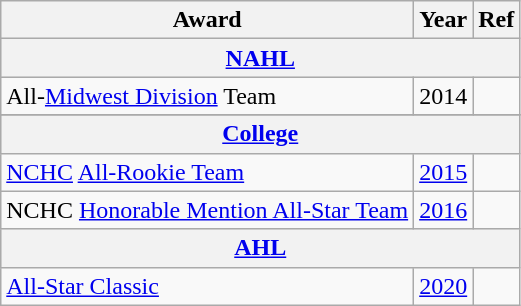<table class="wikitable">
<tr>
<th>Award</th>
<th>Year</th>
<th>Ref</th>
</tr>
<tr ALIGN="center" bgcolor="#e0e0e0">
<th colspan="3"><a href='#'>NAHL</a></th>
</tr>
<tr>
<td>All-<a href='#'>Midwest Division</a> Team</td>
<td>2014</td>
<td></td>
</tr>
<tr>
</tr>
<tr ALIGN="center" bgcolor="#e0e0e0">
<th colspan="3"><a href='#'>College</a></th>
</tr>
<tr>
<td><a href='#'>NCHC</a> <a href='#'>All-Rookie Team</a></td>
<td><a href='#'>2015</a></td>
<td></td>
</tr>
<tr>
<td>NCHC <a href='#'>Honorable Mention All-Star Team</a></td>
<td><a href='#'>2016</a></td>
<td></td>
</tr>
<tr ALIGN="center" bgcolor="#e0e0e0">
<th colspan="3"><a href='#'>AHL</a></th>
</tr>
<tr>
<td><a href='#'>All-Star Classic</a></td>
<td><a href='#'>2020</a></td>
<td></td>
</tr>
</table>
